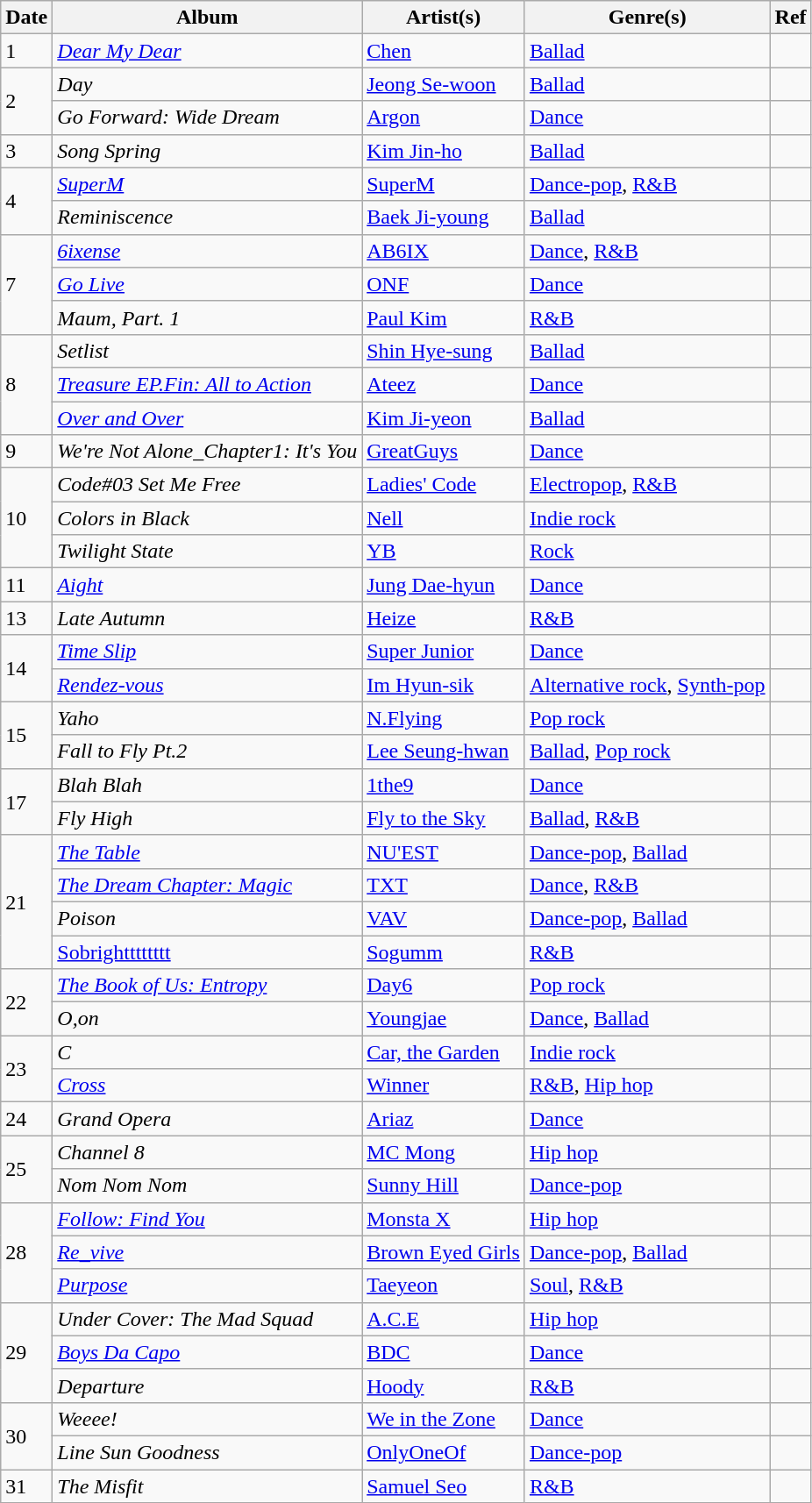<table class="wikitable">
<tr>
<th>Date</th>
<th>Album</th>
<th>Artist(s)</th>
<th>Genre(s)</th>
<th>Ref</th>
</tr>
<tr>
<td>1</td>
<td><em><a href='#'>Dear My Dear</a></em></td>
<td><a href='#'>Chen</a></td>
<td><a href='#'>Ballad</a></td>
<td></td>
</tr>
<tr>
<td rowspan="2">2</td>
<td><em>Day</em></td>
<td><a href='#'>Jeong Se-woon</a></td>
<td><a href='#'>Ballad</a></td>
<td></td>
</tr>
<tr>
<td><em>Go Forward: Wide Dream</em></td>
<td><a href='#'>Argon</a></td>
<td><a href='#'>Dance</a></td>
<td></td>
</tr>
<tr>
<td>3</td>
<td><em>Song Spring</em></td>
<td><a href='#'>Kim Jin-ho</a></td>
<td><a href='#'>Ballad</a></td>
<td></td>
</tr>
<tr>
<td rowspan=2>4</td>
<td><em><a href='#'>SuperM</a></em></td>
<td><a href='#'>SuperM</a></td>
<td><a href='#'>Dance-pop</a>, <a href='#'>R&B</a></td>
<td></td>
</tr>
<tr>
<td><em>Reminiscence</em></td>
<td><a href='#'>Baek Ji-young</a></td>
<td><a href='#'>Ballad</a></td>
<td></td>
</tr>
<tr>
<td rowspan="3">7</td>
<td><em><a href='#'>6ixense</a></em></td>
<td><a href='#'>AB6IX</a></td>
<td><a href='#'>Dance</a>, <a href='#'>R&B</a></td>
<td></td>
</tr>
<tr>
<td><em><a href='#'>Go Live</a></em></td>
<td><a href='#'>ONF</a></td>
<td><a href='#'>Dance</a></td>
<td></td>
</tr>
<tr>
<td><em>Maum, Part. 1</em></td>
<td><a href='#'>Paul Kim</a></td>
<td><a href='#'>R&B</a></td>
<td></td>
</tr>
<tr>
<td rowspan="3">8</td>
<td><em>Setlist</em></td>
<td><a href='#'>Shin Hye-sung</a></td>
<td><a href='#'>Ballad</a></td>
<td></td>
</tr>
<tr>
<td><em><a href='#'>Treasure EP.Fin: All to Action</a></em></td>
<td><a href='#'>Ateez</a></td>
<td><a href='#'>Dance</a></td>
<td></td>
</tr>
<tr>
<td><em><a href='#'>Over and Over</a></em></td>
<td><a href='#'>Kim Ji-yeon</a></td>
<td><a href='#'>Ballad</a></td>
<td></td>
</tr>
<tr>
<td>9</td>
<td><em>We're Not Alone_Chapter1: It's You</em></td>
<td><a href='#'>GreatGuys</a></td>
<td><a href='#'>Dance</a></td>
<td></td>
</tr>
<tr>
<td rowspan="3">10</td>
<td><em>Code#03 Set Me Free</em></td>
<td><a href='#'>Ladies' Code</a></td>
<td><a href='#'>Electropop</a>, <a href='#'>R&B</a></td>
<td></td>
</tr>
<tr>
<td><em>Colors in Black</em></td>
<td><a href='#'>Nell</a></td>
<td><a href='#'>Indie rock</a></td>
<td></td>
</tr>
<tr>
<td><em>Twilight State</em></td>
<td><a href='#'>YB</a></td>
<td><a href='#'>Rock</a></td>
<td></td>
</tr>
<tr>
<td>11</td>
<td><em><a href='#'>Aight</a></em></td>
<td><a href='#'>Jung Dae-hyun</a></td>
<td><a href='#'>Dance</a></td>
<td></td>
</tr>
<tr>
<td>13</td>
<td><em>Late Autumn</em></td>
<td><a href='#'>Heize</a></td>
<td><a href='#'>R&B</a></td>
<td></td>
</tr>
<tr>
<td rowspan="2">14</td>
<td><em><a href='#'>Time Slip</a></em></td>
<td><a href='#'>Super Junior</a></td>
<td><a href='#'>Dance</a></td>
<td></td>
</tr>
<tr>
<td><em><a href='#'>Rendez-vous</a></em></td>
<td><a href='#'>Im Hyun-sik</a></td>
<td><a href='#'>Alternative rock</a>, <a href='#'>Synth-pop</a></td>
<td></td>
</tr>
<tr>
<td rowspan="2">15</td>
<td><em>Yaho</em></td>
<td><a href='#'>N.Flying</a></td>
<td><a href='#'>Pop rock</a></td>
<td></td>
</tr>
<tr>
<td><em>Fall to Fly Pt.2</em></td>
<td><a href='#'>Lee Seung-hwan</a></td>
<td><a href='#'>Ballad</a>, <a href='#'>Pop rock</a></td>
<td></td>
</tr>
<tr>
<td rowspan="2">17</td>
<td><em>Blah Blah</em></td>
<td><a href='#'>1the9</a></td>
<td><a href='#'>Dance</a></td>
<td></td>
</tr>
<tr>
<td><em>Fly High</em></td>
<td><a href='#'>Fly to the Sky</a></td>
<td><a href='#'>Ballad</a>, <a href='#'>R&B</a></td>
<td></td>
</tr>
<tr>
<td rowspan="4">21</td>
<td><em><a href='#'>The Table</a></em></td>
<td><a href='#'>NU'EST</a></td>
<td><a href='#'>Dance-pop</a>, <a href='#'>Ballad</a></td>
<td></td>
</tr>
<tr>
<td><em><a href='#'>The Dream Chapter: Magic</a></em></td>
<td><a href='#'>TXT</a></td>
<td><a href='#'>Dance</a>, <a href='#'>R&B</a></td>
<td></td>
</tr>
<tr>
<td><em>Poison</em></td>
<td><a href='#'>VAV</a></td>
<td><a href='#'>Dance-pop</a>, <a href='#'>Ballad</a></td>
<td></td>
</tr>
<tr>
<td><a href='#'>Sobrightttttttt</a></td>
<td><a href='#'>Sogumm</a></td>
<td><a href='#'>R&B</a></td>
<td></td>
</tr>
<tr>
<td rowspan="2">22</td>
<td><em><a href='#'>The Book of Us: Entropy</a></em></td>
<td><a href='#'>Day6</a></td>
<td><a href='#'>Pop rock</a></td>
<td></td>
</tr>
<tr>
<td><em>O,on</em></td>
<td><a href='#'>Youngjae</a></td>
<td><a href='#'>Dance</a>, <a href='#'>Ballad</a></td>
<td></td>
</tr>
<tr>
<td rowspan="2">23</td>
<td><em>C</em></td>
<td><a href='#'>Car, the Garden</a></td>
<td><a href='#'>Indie rock</a></td>
<td></td>
</tr>
<tr>
<td><em><a href='#'>Cross</a></em></td>
<td><a href='#'>Winner</a></td>
<td><a href='#'>R&B</a>, <a href='#'>Hip hop</a></td>
<td></td>
</tr>
<tr>
<td>24</td>
<td><em>Grand Opera</em></td>
<td><a href='#'>Ariaz</a></td>
<td><a href='#'>Dance</a></td>
<td></td>
</tr>
<tr>
<td rowspan="2">25</td>
<td><em>Channel 8</em></td>
<td><a href='#'>MC Mong</a></td>
<td><a href='#'>Hip hop</a></td>
<td></td>
</tr>
<tr>
<td><em>Nom Nom Nom</em></td>
<td><a href='#'>Sunny Hill</a></td>
<td><a href='#'>Dance-pop</a></td>
<td></td>
</tr>
<tr>
<td rowspan="3">28</td>
<td><em><a href='#'>Follow: Find You</a></em></td>
<td><a href='#'>Monsta X</a></td>
<td><a href='#'>Hip hop</a></td>
<td></td>
</tr>
<tr>
<td><em><a href='#'>Re_vive</a></em></td>
<td><a href='#'>Brown Eyed Girls</a></td>
<td><a href='#'>Dance-pop</a>, <a href='#'>Ballad</a></td>
<td></td>
</tr>
<tr>
<td><em><a href='#'>Purpose</a></em></td>
<td><a href='#'>Taeyeon</a></td>
<td><a href='#'>Soul</a>, <a href='#'>R&B</a></td>
<td></td>
</tr>
<tr>
<td rowspan="3">29</td>
<td><em>Under Cover: The Mad Squad</em></td>
<td><a href='#'>A.C.E</a></td>
<td><a href='#'>Hip hop</a></td>
<td></td>
</tr>
<tr>
<td><em><a href='#'>Boys Da Capo</a></em></td>
<td><a href='#'>BDC</a></td>
<td><a href='#'>Dance</a></td>
<td></td>
</tr>
<tr>
<td><em>Departure</em></td>
<td><a href='#'>Hoody</a></td>
<td><a href='#'>R&B</a></td>
<td></td>
</tr>
<tr>
<td rowspan="2">30</td>
<td><em>Weeee!</em></td>
<td><a href='#'>We in the Zone</a></td>
<td><a href='#'>Dance</a></td>
<td></td>
</tr>
<tr>
<td><em>Line Sun Goodness</em></td>
<td><a href='#'>OnlyOneOf</a></td>
<td><a href='#'>Dance-pop</a></td>
<td></td>
</tr>
<tr>
<td>31</td>
<td><em>The Misfit</em></td>
<td><a href='#'>Samuel Seo</a></td>
<td><a href='#'>R&B</a></td>
<td></td>
</tr>
</table>
